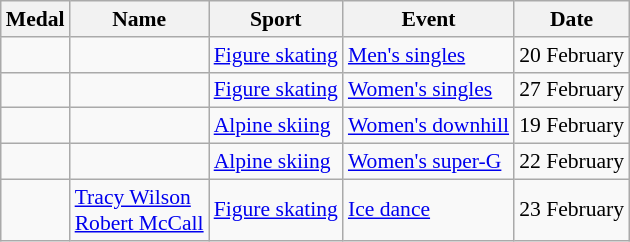<table class="wikitable sortable" style="font-size:90%">
<tr>
<th>Medal</th>
<th>Name</th>
<th>Sport</th>
<th>Event</th>
<th>Date</th>
</tr>
<tr>
<td></td>
<td></td>
<td><a href='#'>Figure skating</a></td>
<td><a href='#'>Men's singles</a></td>
<td>20 February</td>
</tr>
<tr>
<td></td>
<td></td>
<td><a href='#'>Figure skating</a></td>
<td><a href='#'>Women's singles</a></td>
<td>27 February</td>
</tr>
<tr>
<td></td>
<td></td>
<td><a href='#'>Alpine skiing</a></td>
<td><a href='#'>Women's downhill</a></td>
<td>19 February</td>
</tr>
<tr>
<td></td>
<td></td>
<td><a href='#'>Alpine skiing</a></td>
<td><a href='#'>Women's super-G</a></td>
<td>22 February</td>
</tr>
<tr>
<td></td>
<td><a href='#'>Tracy Wilson</a> <br> <a href='#'>Robert McCall</a></td>
<td><a href='#'>Figure skating</a></td>
<td><a href='#'>Ice dance</a></td>
<td>23 February</td>
</tr>
</table>
